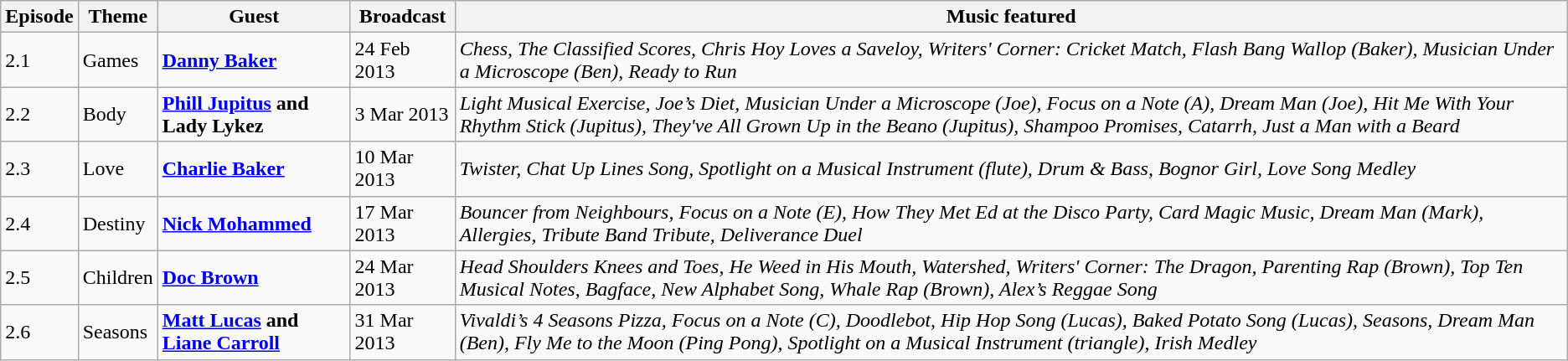<table class="wikitable">
<tr>
<th>Episode</th>
<th>Theme</th>
<th>Guest</th>
<th>Broadcast</th>
<th>Music featured</th>
</tr>
<tr>
<td>2.1</td>
<td>Games</td>
<td><strong><a href='#'>Danny Baker</a></strong></td>
<td>24 Feb 2013</td>
<td><em>Chess, The Classified Scores, Chris Hoy Loves a Saveloy, Writers' Corner: Cricket Match, Flash Bang Wallop (Baker), Musician Under a Microscope (Ben), Ready to Run</em></td>
</tr>
<tr>
<td>2.2</td>
<td>Body</td>
<td><strong><a href='#'>Phill Jupitus</a> and Lady Lykez</strong></td>
<td>3 Mar 2013</td>
<td><em>Light Musical Exercise, Joe’s Diet, Musician Under a Microscope (Joe), Focus on a Note (A), Dream Man (Joe), Hit Me With Your Rhythm Stick (Jupitus), They've All Grown Up in the Beano (Jupitus), Shampoo Promises, Catarrh, Just a Man with a Beard</em></td>
</tr>
<tr>
<td>2.3</td>
<td>Love</td>
<td><strong><a href='#'>Charlie Baker</a></strong></td>
<td>10 Mar 2013</td>
<td><em>Twister, Chat Up Lines Song, Spotlight on a Musical Instrument (flute), Drum & Bass, Bognor Girl, Love Song Medley</em></td>
</tr>
<tr>
<td>2.4</td>
<td>Destiny</td>
<td><strong><a href='#'>Nick Mohammed</a></strong></td>
<td>17 Mar 2013</td>
<td><em>Bouncer from Neighbours, Focus on a Note (E), How They Met Ed at the Disco Party, Card Magic Music, Dream Man (Mark), Allergies, Tribute Band Tribute, Deliverance Duel</em></td>
</tr>
<tr>
<td>2.5</td>
<td>Children</td>
<td><strong><a href='#'>Doc Brown</a></strong></td>
<td>24 Mar 2013</td>
<td><em>Head Shoulders Knees and Toes, He Weed in His Mouth, Watershed, Writers' Corner: The Dragon, Parenting Rap (Brown), Top Ten Musical Notes, Bagface, New Alphabet Song, Whale Rap (Brown), Alex’s Reggae Song</em></td>
</tr>
<tr>
<td>2.6</td>
<td>Seasons</td>
<td><strong><a href='#'>Matt Lucas</a> and <a href='#'>Liane Carroll</a></strong></td>
<td>31 Mar 2013</td>
<td><em>Vivaldi’s 4 Seasons Pizza, Focus on a Note (C), Doodlebot, Hip Hop Song (Lucas), Baked Potato Song (Lucas), Seasons, Dream Man (Ben), Fly Me to the Moon (Ping Pong), Spotlight on a Musical Instrument (triangle), Irish Medley</em></td>
</tr>
</table>
